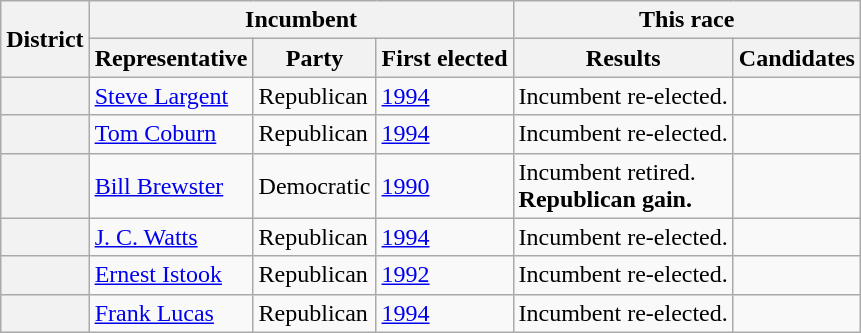<table class=wikitable>
<tr>
<th rowspan=2>District</th>
<th colspan=3>Incumbent</th>
<th colspan=2>This race</th>
</tr>
<tr>
<th>Representative</th>
<th>Party</th>
<th>First elected</th>
<th>Results</th>
<th>Candidates</th>
</tr>
<tr>
<th></th>
<td><a href='#'>Steve Largent</a></td>
<td>Republican</td>
<td><a href='#'>1994</a></td>
<td>Incumbent re-elected.</td>
<td nowrap></td>
</tr>
<tr>
<th></th>
<td><a href='#'>Tom Coburn</a></td>
<td>Republican</td>
<td><a href='#'>1994</a></td>
<td>Incumbent re-elected.</td>
<td nowrap></td>
</tr>
<tr>
<th></th>
<td><a href='#'>Bill Brewster</a></td>
<td>Democratic</td>
<td><a href='#'>1990</a></td>
<td>Incumbent retired.<br><strong>Republican gain.</strong></td>
<td nowrap></td>
</tr>
<tr>
<th></th>
<td><a href='#'>J. C. Watts</a></td>
<td>Republican</td>
<td><a href='#'>1994</a></td>
<td>Incumbent re-elected.</td>
<td nowrap></td>
</tr>
<tr>
<th></th>
<td><a href='#'>Ernest Istook</a></td>
<td>Republican</td>
<td><a href='#'>1992</a></td>
<td>Incumbent re-elected.</td>
<td nowrap></td>
</tr>
<tr>
<th></th>
<td><a href='#'>Frank Lucas</a></td>
<td>Republican</td>
<td><a href='#'>1994</a></td>
<td>Incumbent re-elected.</td>
<td nowrap></td>
</tr>
</table>
